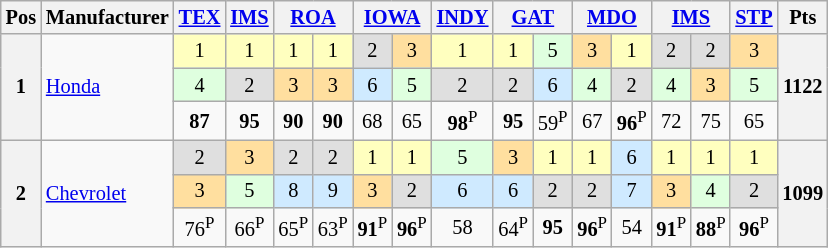<table class="wikitable" style="font-size: 85%; text-align:center">
<tr valign=top>
<th>Pos</th>
<th>Manufacturer</th>
<th><a href='#'>TEX</a></th>
<th><a href='#'>IMS</a></th>
<th colspan=2><a href='#'>ROA</a></th>
<th colspan=2><a href='#'>IOWA</a></th>
<th><a href='#'>INDY</a></th>
<th colspan=2><a href='#'>GAT</a></th>
<th colspan=2><a href='#'>MDO</a></th>
<th colspan=2><a href='#'>IMS</a></th>
<th><a href='#'>STP</a></th>
<th>Pts</th>
</tr>
<tr>
<th rowspan="3">1</th>
<td rowspan="3" align="left"><a href='#'>Honda</a></td>
<td style="background:#FFFFBF;">1</td>
<td style="background:#FFFFBF;">1</td>
<td style="background:#FFFFBF;">1</td>
<td style="background:#FFFFBF;">1</td>
<td style="background:#DFDFDF;">2</td>
<td style="background:#FFDF9F;">3</td>
<td style="background:#FFFFBF;">1</td>
<td style="background:#FFFFBF;">1</td>
<td style="background:#DFFFDF;">5</td>
<td style="background:#FFDF9F;">3</td>
<td style="background:#FFFFBF;">1</td>
<td style="background:#DFDFDF;">2</td>
<td style="background:#DFDFDF;">2</td>
<td style="background:#FFDF9F;">3</td>
<th rowspan="3">1122</th>
</tr>
<tr>
<td style="background:#DFFFDF;">4</td>
<td style="background:#DFDFDF;">2</td>
<td style="background:#FFDF9F;">3</td>
<td style="background:#FFDF9F;">3</td>
<td style="background:#CFEAFF;">6</td>
<td style="background:#DFFFDF;">5</td>
<td style="background:#DFDFDF;">2</td>
<td style="background:#DFDFDF;">2</td>
<td style="background:#CFEAFF;">6</td>
<td style="background:#DFFFDF;">4</td>
<td style="background:#DFDFDF;">2</td>
<td style="background:#DFFFDF;">4</td>
<td style="background:#FFDF9F;">3</td>
<td style="background:#DFFFDF;">5</td>
</tr>
<tr>
<td><strong>87</strong></td>
<td><strong>95</strong></td>
<td><strong>90</strong></td>
<td><strong>90</strong></td>
<td>68</td>
<td>65</td>
<td><strong>98</strong><sup>P</sup></td>
<td><strong>95</strong></td>
<td>59<sup>P</sup></td>
<td>67</td>
<td><strong>96</strong><sup>P</sup></td>
<td>72</td>
<td>75</td>
<td>65</td>
</tr>
<tr>
<th rowspan="3">2</th>
<td rowspan="3" align="left"><a href='#'>Chevrolet</a></td>
<td style="background:#DFDFDF;">2</td>
<td style="background:#FFDF9F;">3</td>
<td style="background:#DFDFDF;">2</td>
<td style="background:#DFDFDF;">2</td>
<td style="background:#FFFFBF;">1</td>
<td style="background:#FFFFBF;">1</td>
<td style="background:#DFFFDF;">5</td>
<td style="background:#FFDF9F;">3</td>
<td style="background:#FFFFBF;">1</td>
<td style="background:#FFFFBF;">1</td>
<td style="background:#CFEAFF;">6</td>
<td style="background:#FFFFBF;">1</td>
<td style="background:#FFFFBF;">1</td>
<td style="background:#FFFFBF;">1</td>
<th rowspan="3">1099</th>
</tr>
<tr>
<td style="background:#FFDF9F;">3</td>
<td style="background:#DFFFDF;">5</td>
<td style="background:#CFEAFF;">8</td>
<td style="background:#CFEAFF;">9</td>
<td style="background:#FFDF9F;">3</td>
<td style="background:#DFDFDF;">2</td>
<td style="background:#CFEAFF;">6</td>
<td style="background:#CFEAFF;">6</td>
<td style="background:#DFDFDF;">2</td>
<td style="background:#DFDFDF;">2</td>
<td style="background:#CFEAFF;">7</td>
<td style="background:#FFDF9F;">3</td>
<td style="background:#DFFFDF;">4</td>
<td style="background:#DFDFDF;">2</td>
</tr>
<tr>
<td>76<sup>P</sup></td>
<td>66<sup>P</sup></td>
<td>65<sup>P</sup></td>
<td>63<sup>P</sup></td>
<td><strong>91</strong><sup>P</sup></td>
<td><strong>96</strong><sup>P</sup></td>
<td>58</td>
<td>64<sup>P</sup></td>
<td><strong>95</strong></td>
<td><strong>96</strong><sup>P</sup></td>
<td>54</td>
<td><strong>91</strong><sup>P</sup></td>
<td><strong>88</strong><sup>P</sup></td>
<td><strong>96</strong><sup>P</sup></td>
</tr>
</table>
